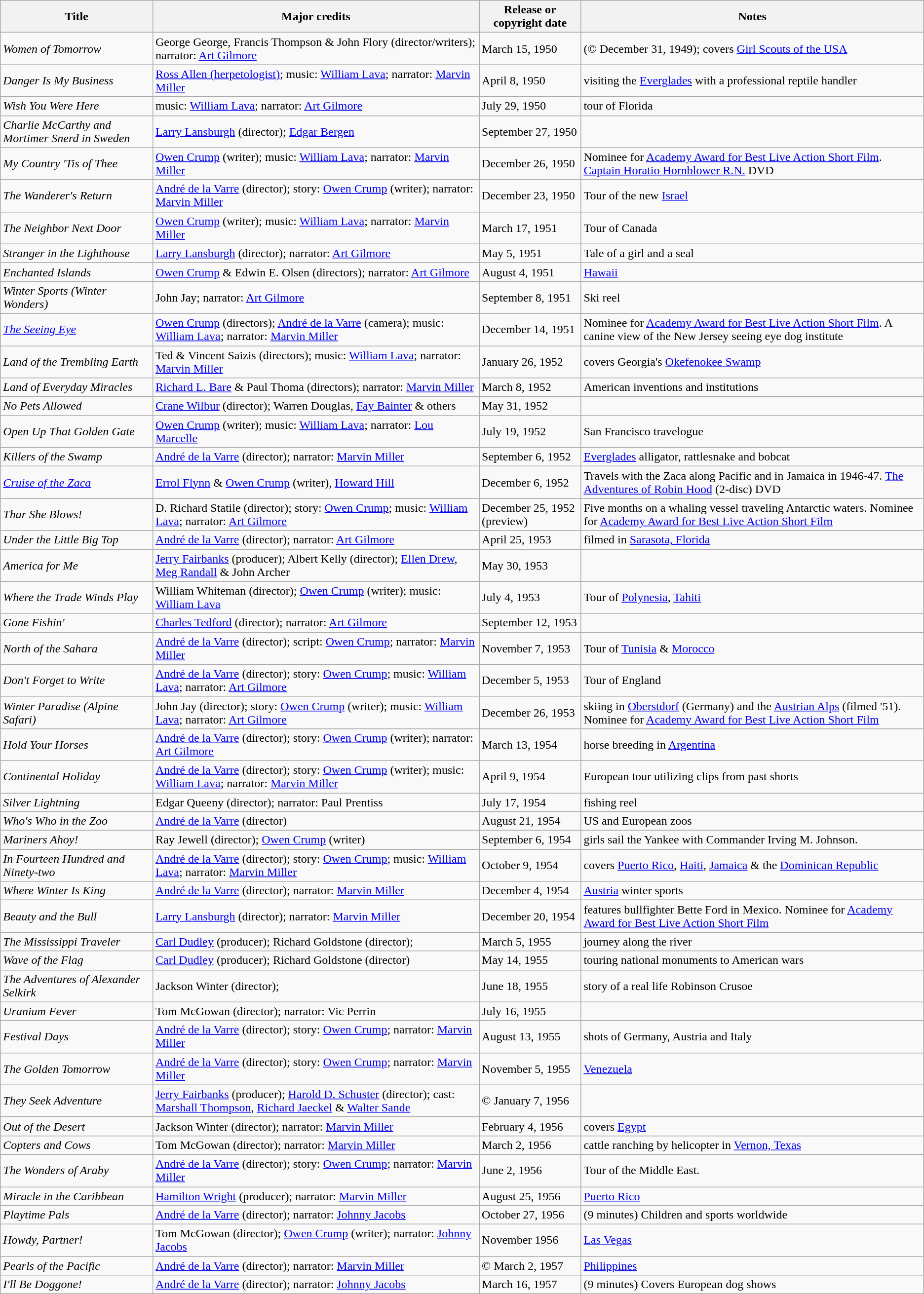<table class="wikitable sortable" border="1">
<tr>
<th>Title</th>
<th>Major credits</th>
<th>Release or copyright date</th>
<th>Notes</th>
</tr>
<tr>
<td><em>Women of Tomorrow</em></td>
<td>George George, Francis Thompson & John Flory (director/writers); narrator: <a href='#'>Art Gilmore</a></td>
<td>March 15, 1950</td>
<td>(© December 31, 1949); covers <a href='#'>Girl Scouts of the USA</a></td>
</tr>
<tr>
<td><em>Danger Is My Business</em></td>
<td><a href='#'>Ross Allen (herpetologist)</a>; music: <a href='#'>William Lava</a>; narrator: <a href='#'>Marvin Miller</a></td>
<td>April 8, 1950</td>
<td>visiting the <a href='#'>Everglades</a> with a professional reptile handler</td>
</tr>
<tr>
<td><em>Wish You Were Here</em></td>
<td>music: <a href='#'>William Lava</a>; narrator: <a href='#'>Art Gilmore</a></td>
<td>July 29, 1950</td>
<td>tour of Florida</td>
</tr>
<tr>
<td><em>Charlie McCarthy and Mortimer Snerd in Sweden</em></td>
<td><a href='#'>Larry Lansburgh</a> (director); <a href='#'>Edgar Bergen</a></td>
<td>September 27, 1950</td>
</tr>
<tr>
<td><em>My Country 'Tis of Thee</em></td>
<td><a href='#'>Owen Crump</a> (writer); music: <a href='#'>William Lava</a>; narrator: <a href='#'>Marvin Miller</a></td>
<td>December 26, 1950</td>
<td>Nominee for <a href='#'>Academy Award for Best Live Action Short Film</a>. <a href='#'>Captain Horatio Hornblower R.N.</a> DVD</td>
</tr>
<tr>
<td><em>The Wanderer's Return</em></td>
<td><a href='#'>André de la Varre</a> (director); story: <a href='#'>Owen Crump</a> (writer); narrator: <a href='#'>Marvin Miller</a></td>
<td>December 23, 1950</td>
<td>Tour of the new <a href='#'>Israel</a></td>
</tr>
<tr>
<td><em>The Neighbor Next Door</em></td>
<td><a href='#'>Owen Crump</a> (writer); music: <a href='#'>William Lava</a>; narrator: <a href='#'>Marvin Miller</a></td>
<td>March 17, 1951</td>
<td>Tour of Canada</td>
</tr>
<tr>
<td><em>Stranger in the Lighthouse</em></td>
<td><a href='#'>Larry Lansburgh</a> (director); narrator: <a href='#'>Art Gilmore</a></td>
<td>May 5, 1951</td>
<td>Tale of a girl and a seal</td>
</tr>
<tr>
<td><em>Enchanted Islands</em></td>
<td><a href='#'>Owen Crump</a> & Edwin E. Olsen (directors); narrator: <a href='#'>Art Gilmore</a></td>
<td>August 4, 1951</td>
<td><a href='#'>Hawaii</a></td>
</tr>
<tr>
<td><em>Winter Sports (Winter Wonders)</em></td>
<td>John Jay; narrator: <a href='#'>Art Gilmore</a></td>
<td>September 8, 1951</td>
<td>Ski reel</td>
</tr>
<tr>
<td><em><a href='#'>The Seeing Eye</a></em></td>
<td><a href='#'>Owen Crump</a> (directors); <a href='#'>André de la Varre</a> (camera); music: <a href='#'>William Lava</a>; narrator: <a href='#'>Marvin Miller</a></td>
<td>December 14, 1951</td>
<td>Nominee for <a href='#'>Academy Award for Best Live Action Short Film</a>. A canine view of the New Jersey seeing eye dog institute</td>
</tr>
<tr>
<td><em>Land of the Trembling Earth</em></td>
<td>Ted & Vincent Saizis (directors); music: <a href='#'>William Lava</a>; narrator: <a href='#'>Marvin Miller</a></td>
<td>January 26, 1952</td>
<td>covers Georgia's <a href='#'>Okefenokee Swamp</a></td>
</tr>
<tr>
<td><em>Land of Everyday Miracles</em></td>
<td><a href='#'>Richard L. Bare</a> & Paul Thoma (directors); narrator: <a href='#'>Marvin Miller</a></td>
<td>March 8, 1952</td>
<td>American inventions and institutions</td>
</tr>
<tr>
<td><em>No Pets Allowed</em></td>
<td><a href='#'>Crane Wilbur</a> (director); Warren Douglas, <a href='#'>Fay Bainter</a> & others</td>
<td>May 31, 1952</td>
</tr>
<tr>
<td><em>Open Up That Golden Gate</em></td>
<td><a href='#'>Owen Crump</a> (writer); music: <a href='#'>William Lava</a>; narrator: <a href='#'>Lou Marcelle</a></td>
<td>July 19, 1952</td>
<td>San Francisco travelogue</td>
</tr>
<tr>
<td><em>Killers of the Swamp</em></td>
<td><a href='#'>André de la Varre</a> (director); narrator: <a href='#'>Marvin Miller</a></td>
<td>September 6, 1952</td>
<td><a href='#'>Everglades</a> alligator, rattlesnake and bobcat</td>
</tr>
<tr>
<td><em><a href='#'>Cruise of the Zaca</a></em></td>
<td><a href='#'>Errol Flynn</a> & <a href='#'>Owen Crump</a> (writer), <a href='#'>Howard Hill</a></td>
<td>December 6, 1952</td>
<td>Travels with the Zaca along Pacific and in Jamaica in 1946-47. <a href='#'>The Adventures of Robin Hood</a> (2-disc) DVD</td>
</tr>
<tr>
<td><em>Thar She Blows! </em></td>
<td>D. Richard Statile (director); story: <a href='#'>Owen Crump</a>; music: <a href='#'>William Lava</a>; narrator: <a href='#'>Art Gilmore</a></td>
<td>December 25, 1952 (preview)</td>
<td>Five months on a whaling vessel traveling Antarctic waters. Nominee for <a href='#'>Academy Award for Best Live Action Short Film</a></td>
</tr>
<tr>
<td><em>Under the Little Big Top</em></td>
<td><a href='#'>André de la Varre</a> (director); narrator: <a href='#'>Art Gilmore</a></td>
<td>April 25, 1953</td>
<td>filmed in <a href='#'>Sarasota, Florida</a></td>
</tr>
<tr>
<td><em>America for Me</em></td>
<td><a href='#'>Jerry Fairbanks</a> (producer); Albert Kelly (director); <a href='#'>Ellen Drew</a>, <a href='#'>Meg Randall</a> & John Archer</td>
<td>May 30, 1953</td>
</tr>
<tr>
<td><em>Where the Trade Winds Play</em></td>
<td>William Whiteman (director); <a href='#'>Owen Crump</a> (writer); music: <a href='#'>William Lava</a></td>
<td>July 4, 1953</td>
<td>Tour of <a href='#'>Polynesia</a>, <a href='#'>Tahiti</a></td>
</tr>
<tr>
<td><em>Gone Fishin' </em></td>
<td><a href='#'>Charles Tedford</a> (director); narrator: <a href='#'>Art Gilmore</a></td>
<td>September 12, 1953</td>
</tr>
<tr>
<td><em>North of the Sahara</em></td>
<td><a href='#'>André de la Varre</a> (director); script: <a href='#'>Owen Crump</a>; narrator: <a href='#'>Marvin Miller</a></td>
<td>November 7, 1953</td>
<td>Tour of <a href='#'>Tunisia</a> & <a href='#'>Morocco</a></td>
</tr>
<tr>
<td><em>Don't Forget to Write</em></td>
<td><a href='#'>André de la Varre</a> (director); story: <a href='#'>Owen Crump</a>; music: <a href='#'>William Lava</a>; narrator: <a href='#'>Art Gilmore</a></td>
<td>December 5, 1953</td>
<td>Tour of England</td>
</tr>
<tr>
<td><em>Winter Paradise (Alpine Safari) </em></td>
<td>John Jay (director); story: <a href='#'>Owen Crump</a> (writer); music: <a href='#'>William Lava</a>; narrator: <a href='#'>Art Gilmore</a></td>
<td>December 26, 1953</td>
<td>skiing in <a href='#'>Oberstdorf</a> (Germany) and the <a href='#'>Austrian Alps</a> (filmed '51). Nominee for <a href='#'>Academy Award for Best Live Action Short Film</a></td>
</tr>
<tr>
<td><em>Hold Your Horses</em></td>
<td><a href='#'>André de la Varre</a> (director); story: <a href='#'>Owen Crump</a> (writer); narrator: <a href='#'>Art Gilmore</a></td>
<td>March 13, 1954</td>
<td>horse breeding in <a href='#'>Argentina</a></td>
</tr>
<tr>
<td><em>Continental Holiday</em></td>
<td><a href='#'>André de la Varre</a> (director); story: <a href='#'>Owen Crump</a> (writer); music: <a href='#'>William Lava</a>; narrator: <a href='#'>Marvin Miller</a></td>
<td>April 9, 1954</td>
<td>European tour utilizing clips from past shorts</td>
</tr>
<tr>
<td><em>Silver Lightning</em></td>
<td>Edgar Queeny (director); narrator: Paul Prentiss</td>
<td>July 17, 1954</td>
<td>fishing reel</td>
</tr>
<tr>
<td><em>Who's Who in the Zoo</em></td>
<td><a href='#'>André de la Varre</a> (director)</td>
<td>August 21, 1954</td>
<td>US and European zoos</td>
</tr>
<tr>
<td><em>Mariners Ahoy!</em></td>
<td>Ray Jewell (director); <a href='#'>Owen Crump</a> (writer)</td>
<td>September 6, 1954</td>
<td>girls sail the Yankee with Commander Irving M. Johnson.</td>
</tr>
<tr>
<td><em>In Fourteen Hundred and Ninety-two</em></td>
<td><a href='#'>André de la Varre</a> (director); story: <a href='#'>Owen Crump</a>; music: <a href='#'>William Lava</a>; narrator: <a href='#'>Marvin Miller</a></td>
<td>October 9, 1954</td>
<td>covers <a href='#'>Puerto Rico</a>, <a href='#'>Haiti</a>, <a href='#'>Jamaica</a> & the <a href='#'>Dominican Republic</a></td>
</tr>
<tr>
<td><em>Where Winter Is King</em></td>
<td><a href='#'>André de la Varre</a> (director); narrator: <a href='#'>Marvin Miller</a></td>
<td>December 4, 1954</td>
<td><a href='#'>Austria</a> winter sports</td>
</tr>
<tr>
<td><em>Beauty and the Bull</em></td>
<td><a href='#'>Larry Lansburgh</a> (director); narrator: <a href='#'>Marvin Miller</a></td>
<td>December 20, 1954</td>
<td>features bullfighter Bette Ford in Mexico. Nominee for <a href='#'>Academy Award for Best Live Action Short Film</a></td>
</tr>
<tr>
<td><em>The Mississippi Traveler</em></td>
<td><a href='#'>Carl Dudley</a> (producer); Richard Goldstone (director);</td>
<td>March 5, 1955</td>
<td>journey along the river</td>
</tr>
<tr>
<td><em>Wave of the Flag</em></td>
<td><a href='#'>Carl Dudley</a> (producer); Richard Goldstone (director)</td>
<td>May 14, 1955</td>
<td>touring national monuments to American wars</td>
</tr>
<tr>
<td><em>The Adventures of Alexander Selkirk</em></td>
<td>Jackson Winter (director);</td>
<td>June 18, 1955</td>
<td>story of a real life Robinson Crusoe</td>
</tr>
<tr>
<td><em>Uranium Fever</em></td>
<td>Tom McGowan (director); narrator: Vic Perrin</td>
<td>July 16, 1955</td>
</tr>
<tr>
<td><em>Festival Days</em></td>
<td><a href='#'>André de la Varre</a> (director); story: <a href='#'>Owen Crump</a>; narrator: <a href='#'>Marvin Miller</a></td>
<td>August 13, 1955</td>
<td>shots of Germany, Austria and Italy</td>
</tr>
<tr>
<td><em>The Golden Tomorrow</em></td>
<td><a href='#'>André de la Varre</a> (director); story: <a href='#'>Owen Crump</a>; narrator: <a href='#'>Marvin Miller</a></td>
<td>November 5, 1955</td>
<td><a href='#'>Venezuela</a></td>
</tr>
<tr>
<td><em>They Seek Adventure</em></td>
<td><a href='#'>Jerry Fairbanks</a> (producer); <a href='#'>Harold D. Schuster</a> (director); cast: <a href='#'>Marshall Thompson</a>, <a href='#'>Richard Jaeckel</a> & <a href='#'>Walter Sande</a></td>
<td>© January 7, 1956</td>
<td></td>
</tr>
<tr>
<td><em>Out of the Desert</em></td>
<td>Jackson Winter (director); narrator: <a href='#'>Marvin Miller</a></td>
<td>February 4, 1956</td>
<td>covers <a href='#'>Egypt</a></td>
</tr>
<tr>
<td><em>Copters and Cows</em></td>
<td>Tom McGowan (director); narrator: <a href='#'>Marvin Miller</a></td>
<td>March 2, 1956</td>
<td>cattle ranching by helicopter in <a href='#'>Vernon, Texas</a></td>
</tr>
<tr>
<td><em>The Wonders of Araby</em></td>
<td><a href='#'>André de la Varre</a> (director); story: <a href='#'>Owen Crump</a>; narrator: <a href='#'>Marvin Miller</a></td>
<td>June 2, 1956</td>
<td>Tour of the Middle East.</td>
</tr>
<tr>
<td><em>Miracle in the Caribbean</em></td>
<td><a href='#'>Hamilton Wright</a> (producer); narrator: <a href='#'>Marvin Miller</a></td>
<td>August 25, 1956</td>
<td><a href='#'>Puerto Rico</a></td>
</tr>
<tr>
<td><em>Playtime Pals</em></td>
<td><a href='#'>André de la Varre</a> (director); narrator: <a href='#'>Johnny Jacobs</a></td>
<td>October 27, 1956</td>
<td>(9 minutes) Children and sports worldwide</td>
</tr>
<tr>
<td><em>Howdy, Partner!</em></td>
<td>Tom McGowan (director); <a href='#'>Owen Crump</a> (writer); narrator: <a href='#'>Johnny Jacobs</a></td>
<td>November 1956</td>
<td><a href='#'>Las Vegas</a></td>
</tr>
<tr>
<td><em>Pearls of the Pacific</em></td>
<td><a href='#'>André de la Varre</a> (director); narrator: <a href='#'>Marvin Miller</a></td>
<td>© March 2, 1957</td>
<td><a href='#'>Philippines</a></td>
</tr>
<tr>
<td><em>I'll Be Doggone!</em></td>
<td><a href='#'>André de la Varre</a> (director); narrator: <a href='#'>Johnny Jacobs</a></td>
<td>March 16, 1957</td>
<td>(9 minutes) Covers European dog shows</td>
</tr>
</table>
